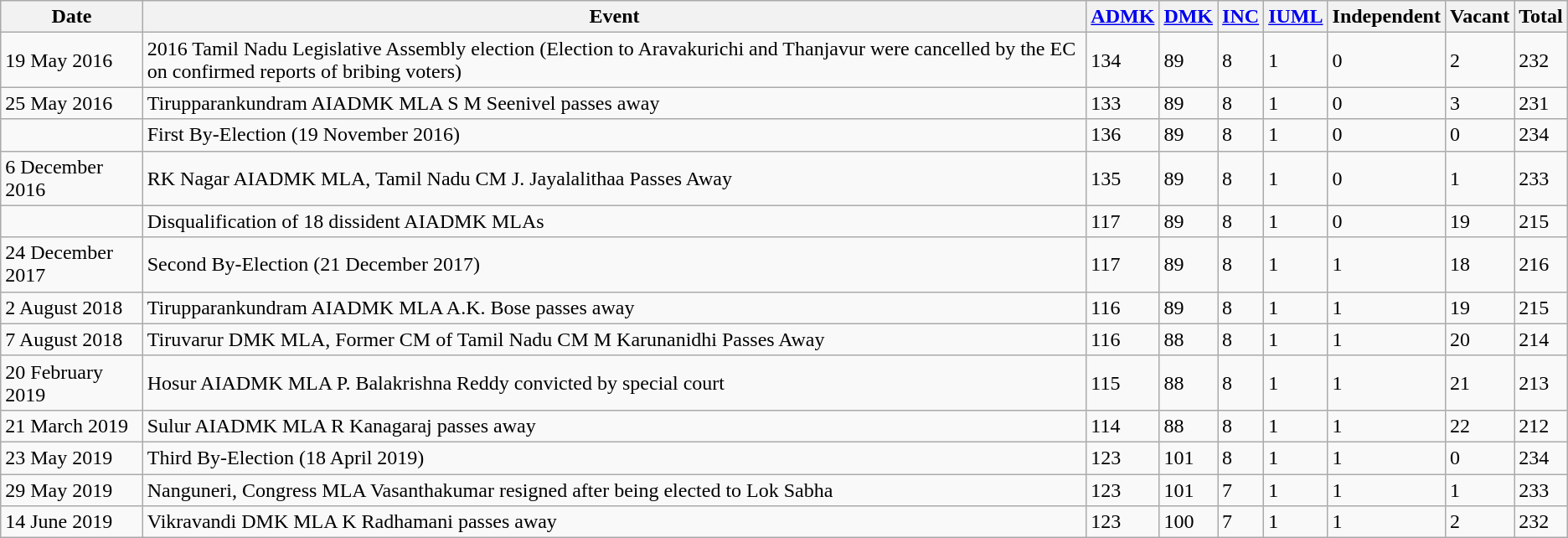<table class="wikitable">
<tr>
<th>Date</th>
<th>Event</th>
<th><a href='#'>ADMK</a></th>
<th><a href='#'>DMK</a></th>
<th><a href='#'>INC</a></th>
<th><a href='#'>IUML</a></th>
<th>Independent</th>
<th>Vacant</th>
<th>Total</th>
</tr>
<tr>
<td>19 May 2016</td>
<td>2016 Tamil Nadu Legislative Assembly election (Election to Aravakurichi and Thanjavur were cancelled by the EC on confirmed reports of bribing voters)</td>
<td>134</td>
<td>89</td>
<td>8</td>
<td>1</td>
<td>0</td>
<td>2</td>
<td>232</td>
</tr>
<tr>
<td>25 May 2016</td>
<td>Tirupparankundram AIADMK MLA S M Seenivel passes away </td>
<td>133</td>
<td>89</td>
<td>8</td>
<td>1</td>
<td>0</td>
<td>3</td>
<td>231</td>
</tr>
<tr>
<td></td>
<td>First By-Election (19 November 2016)</td>
<td>136</td>
<td>89</td>
<td>8</td>
<td>1</td>
<td>0</td>
<td>0</td>
<td>234</td>
</tr>
<tr>
<td>6 December 2016</td>
<td>RK Nagar AIADMK MLA, Tamil Nadu CM J. Jayalalithaa Passes Away</td>
<td>135</td>
<td>89</td>
<td>8</td>
<td>1</td>
<td>0</td>
<td>1</td>
<td>233</td>
</tr>
<tr>
<td></td>
<td>Disqualification of 18 dissident AIADMK MLAs </td>
<td>117</td>
<td>89</td>
<td>8</td>
<td>1</td>
<td>0</td>
<td>19</td>
<td>215</td>
</tr>
<tr>
<td>24 December 2017</td>
<td>Second By-Election (21 December 2017)</td>
<td>117</td>
<td>89</td>
<td>8</td>
<td>1</td>
<td>1</td>
<td>18</td>
<td>216</td>
</tr>
<tr>
<td>2 August 2018</td>
<td>Tirupparankundram AIADMK MLA A.K. Bose passes away </td>
<td>116</td>
<td>89</td>
<td>8</td>
<td>1</td>
<td>1</td>
<td>19</td>
<td>215</td>
</tr>
<tr>
<td>7 August 2018</td>
<td>Tiruvarur DMK MLA, Former CM of Tamil Nadu CM M Karunanidhi Passes Away</td>
<td>116</td>
<td>88</td>
<td>8</td>
<td>1</td>
<td>1</td>
<td>20</td>
<td>214</td>
</tr>
<tr>
<td>20 February 2019</td>
<td>Hosur AIADMK MLA P. Balakrishna Reddy convicted by special court</td>
<td>115</td>
<td>88</td>
<td>8</td>
<td>1</td>
<td>1</td>
<td>21</td>
<td>213</td>
</tr>
<tr>
<td>21 March 2019</td>
<td>Sulur AIADMK MLA R Kanagaraj passes away</td>
<td>114</td>
<td>88</td>
<td>8</td>
<td>1</td>
<td>1</td>
<td>22</td>
<td>212</td>
</tr>
<tr>
<td>23 May 2019</td>
<td>Third By-Election (18 April 2019)</td>
<td>123</td>
<td>101</td>
<td>8</td>
<td>1</td>
<td>1</td>
<td>0</td>
<td>234</td>
</tr>
<tr>
<td>29 May 2019</td>
<td>Nanguneri, Congress MLA Vasanthakumar resigned after being elected to Lok Sabha</td>
<td>123</td>
<td>101</td>
<td>7</td>
<td>1</td>
<td>1</td>
<td>1</td>
<td>233</td>
</tr>
<tr>
<td>14 June 2019</td>
<td>Vikravandi DMK MLA K Radhamani passes away</td>
<td>123</td>
<td>100</td>
<td>7</td>
<td>1</td>
<td>1</td>
<td>2</td>
<td>232</td>
</tr>
</table>
